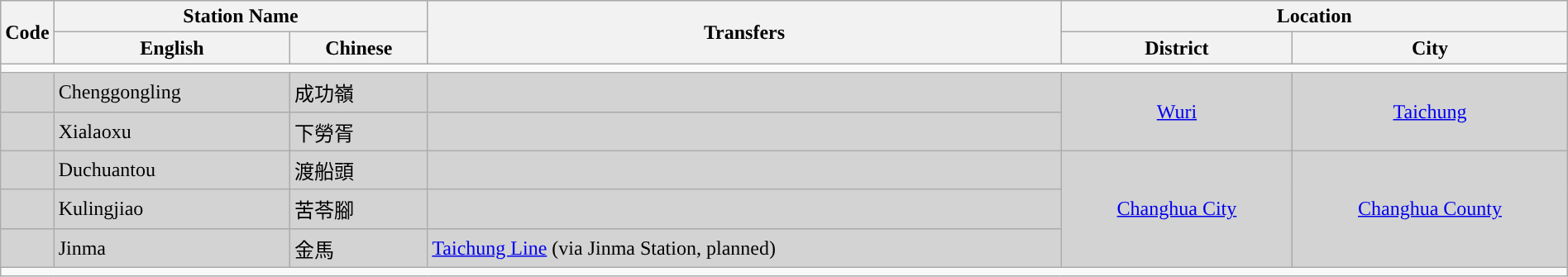<table class="wikitable" style="width: 100%">
<tr bgcolor = "lightgrey">
<th scope="col" rowspan="2" style="width: 30px;">Code</th>
<th colspan="2">Station Name</th>
<th rowspan="2">Transfers</th>
<th colspan="2">Location</th>
</tr>
<tr bgcolor = "lightgrey">
<th>English</th>
<th>Chinese</th>
<th>District</th>
<th>City</th>
</tr>
<tr>
<td colspan = "6"></td>
</tr>
<tr bgcolor = "lightgrey">
<td></td>
<td>Chenggongling</td>
<td>成功嶺</td>
<td> </td>
<td rowspan="2" style="text-align:center;"><a href='#'>Wuri</a></td>
<td rowspan="2" style="text-align:center;"><a href='#'>Taichung</a></td>
</tr>
<tr bgcolor = "lightgrey">
<td></td>
<td>Xialaoxu</td>
<td>下勞胥</td>
<td> </td>
</tr>
<tr bgcolor = "lightgrey">
<td></td>
<td>Duchuantou</td>
<td>渡船頭</td>
<td> </td>
<td rowspan="3" style="text-align:center;"><a href='#'>Changhua City</a></td>
<td rowspan="3" style="text-align:center;"><a href='#'>Changhua County</a></td>
</tr>
<tr bgcolor = "lightgrey">
<td></td>
<td>Kulingjiao</td>
<td>苦苓腳</td>
<td> </td>
</tr>
<tr bgcolor = "lightgrey">
<td></td>
<td>Jinma</td>
<td>金馬</td>
<td> <a href='#'>Taichung Line</a> (via Jinma Station, planned)</td>
</tr>
<tr>
<td colspan = "6"></td>
</tr>
</table>
